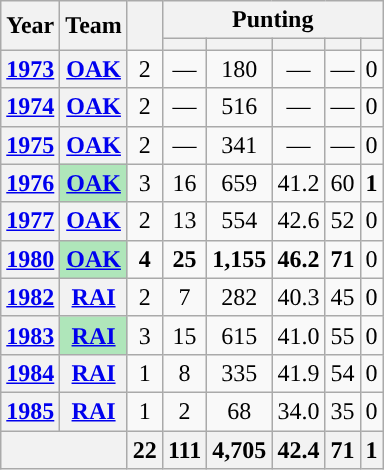<table class="wikitable" style="text-align:center;">
<tr>
<th rowspan="2">Year</th>
<th rowspan="2">Team</th>
<th rowspan="2"></th>
<th colspan="5">Punting</th>
</tr>
<tr>
<th></th>
<th></th>
<th></th>
<th></th>
<th></th>
</tr>
<tr>
<th><a href='#'>1973</a></th>
<th><a href='#'>OAK</a></th>
<td>2</td>
<td>—</td>
<td>180</td>
<td>—</td>
<td>—</td>
<td>0</td>
</tr>
<tr>
<th><a href='#'>1974</a></th>
<th><a href='#'>OAK</a></th>
<td>2</td>
<td>—</td>
<td>516</td>
<td>—</td>
<td>—</td>
<td>0</td>
</tr>
<tr>
<th><a href='#'>1975</a></th>
<th><a href='#'>OAK</a></th>
<td>2</td>
<td>—</td>
<td>341</td>
<td>—</td>
<td>—</td>
<td>0</td>
</tr>
<tr>
<th><a href='#'>1976</a></th>
<th style="background:#afe6ba;"><a href='#'>OAK</a></th>
<td>3</td>
<td>16</td>
<td>659</td>
<td>41.2</td>
<td>60</td>
<td><strong>1</strong></td>
</tr>
<tr>
<th><a href='#'>1977</a></th>
<th><a href='#'>OAK</a></th>
<td>2</td>
<td>13</td>
<td>554</td>
<td>42.6</td>
<td>52</td>
<td>0</td>
</tr>
<tr>
<th><a href='#'>1980</a></th>
<th style="background:#afe6ba;"><a href='#'>OAK</a></th>
<td><strong>4</strong></td>
<td><strong>25</strong></td>
<td><strong>1,155</strong></td>
<td><strong>46.2</strong></td>
<td><strong>71</strong></td>
<td>0</td>
</tr>
<tr>
<th><a href='#'>1982</a></th>
<th><a href='#'>RAI</a></th>
<td>2</td>
<td>7</td>
<td>282</td>
<td>40.3</td>
<td>45</td>
<td>0</td>
</tr>
<tr>
<th><a href='#'>1983</a></th>
<th style="background:#afe6ba;"><a href='#'>RAI</a></th>
<td>3</td>
<td>15</td>
<td>615</td>
<td>41.0</td>
<td>55</td>
<td>0</td>
</tr>
<tr>
<th><a href='#'>1984</a></th>
<th><a href='#'>RAI</a></th>
<td>1</td>
<td>8</td>
<td>335</td>
<td>41.9</td>
<td>54</td>
<td>0</td>
</tr>
<tr>
<th><a href='#'>1985</a></th>
<th><a href='#'>RAI</a></th>
<td>1</td>
<td>2</td>
<td>68</td>
<td>34.0</td>
<td>35</td>
<td>0</td>
</tr>
<tr>
<th colspan="2"></th>
<th>22</th>
<th>111</th>
<th>4,705</th>
<th>42.4</th>
<th>71</th>
<th>1</th>
</tr>
</table>
